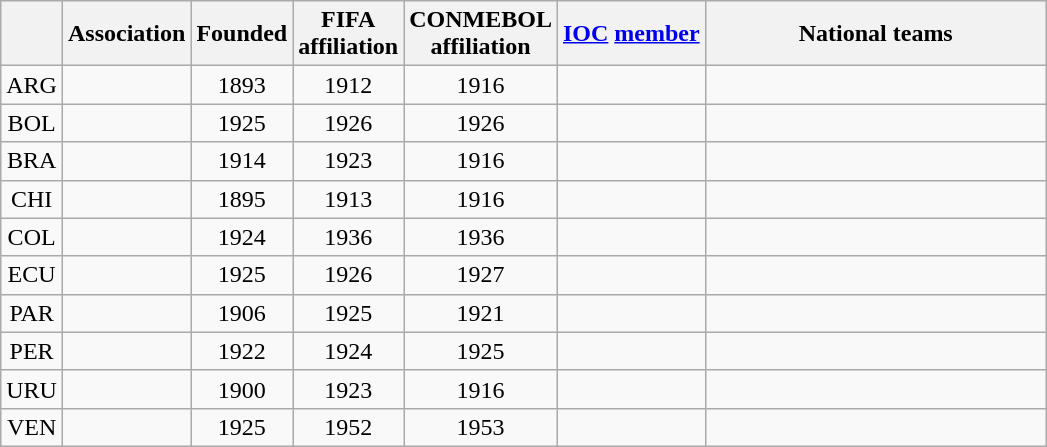<table class="wikitable sortable" style="text-align:center">
<tr>
<th><a href='#'></a></th>
<th>Association</th>
<th>Founded</th>
<th>FIFA<br>affiliation</th>
<th>CONMEBOL<br>affiliation</th>
<th><a href='#'>IOC</a> <a href='#'>member</a></th>
<th width=220>National teams</th>
</tr>
<tr>
<td>ARG</td>
<td> </td>
<td>1893</td>
<td>1912</td>
<td>1916</td>
<td></td>
<td></td>
</tr>
<tr>
<td>BOL</td>
<td> </td>
<td>1925</td>
<td>1926</td>
<td>1926</td>
<td></td>
<td></td>
</tr>
<tr>
<td>BRA</td>
<td> </td>
<td>1914</td>
<td>1923</td>
<td>1916</td>
<td></td>
<td></td>
</tr>
<tr>
<td>CHI</td>
<td> </td>
<td>1895</td>
<td>1913</td>
<td>1916</td>
<td></td>
<td></td>
</tr>
<tr>
<td>COL</td>
<td> </td>
<td>1924</td>
<td>1936</td>
<td>1936</td>
<td></td>
<td></td>
</tr>
<tr>
<td>ECU</td>
<td> </td>
<td>1925</td>
<td>1926</td>
<td>1927</td>
<td></td>
<td></td>
</tr>
<tr>
<td>PAR</td>
<td> </td>
<td>1906</td>
<td>1925</td>
<td>1921</td>
<td></td>
<td></td>
</tr>
<tr>
<td>PER</td>
<td> </td>
<td>1922</td>
<td>1924</td>
<td>1925</td>
<td></td>
<td></td>
</tr>
<tr>
<td>URU</td>
<td> </td>
<td>1900</td>
<td>1923</td>
<td>1916</td>
<td></td>
<td></td>
</tr>
<tr>
<td>VEN</td>
<td> </td>
<td>1925</td>
<td>1952</td>
<td>1953</td>
<td></td>
<td></td>
</tr>
</table>
